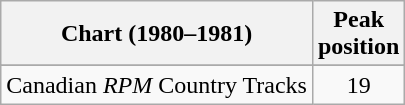<table class="wikitable">
<tr>
<th align="left">Chart (1980–1981)</th>
<th align="center">Peak<br>position</th>
</tr>
<tr>
</tr>
<tr>
<td align="left">Canadian <em>RPM</em> Country Tracks</td>
<td align="center">19</td>
</tr>
</table>
